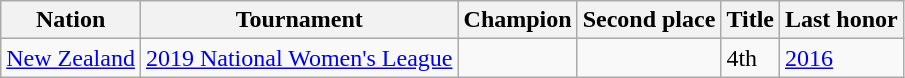<table class="wikitable sortable">
<tr>
<th>Nation</th>
<th>Tournament</th>
<th>Champion</th>
<th>Second place</th>
<th data-sort-type="number">Title</th>
<th>Last honor</th>
</tr>
<tr>
<td> <a href='#'>New Zealand</a></td>
<td><a href='#'>2019 National Women's League</a></td>
<td></td>
<td></td>
<td>4th</td>
<td><a href='#'>2016</a></td>
</tr>
</table>
